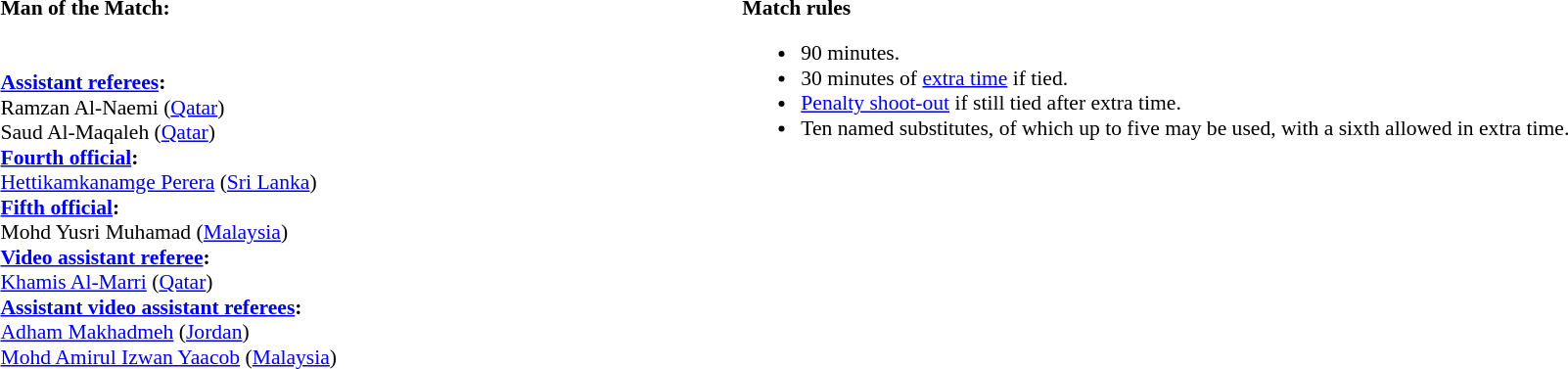<table style="width:100%; font-size:90%;">
<tr>
<td><br><strong>Man of the Match:</strong>
<br><br><br><strong><a href='#'>Assistant referees</a>:</strong>
<br>Ramzan Al-Naemi (<a href='#'>Qatar</a>)
<br>Saud Al-Maqaleh (<a href='#'>Qatar</a>)
<br><strong><a href='#'>Fourth official</a>:</strong>
<br><a href='#'>Hettikamkanamge Perera</a> (<a href='#'>Sri Lanka</a>)
<br><strong><a href='#'>Fifth official</a>:</strong>
<br>Mohd Yusri Muhamad (<a href='#'>Malaysia</a>)
<br><strong><a href='#'>Video assistant referee</a>:</strong>
<br><a href='#'>Khamis Al-Marri</a> (<a href='#'>Qatar</a>)
<br><strong><a href='#'>Assistant video assistant referees</a>:</strong>
<br><a href='#'>Adham Makhadmeh</a> (<a href='#'>Jordan</a>)
<br><a href='#'>Mohd Amirul Izwan Yaacob</a> (<a href='#'>Malaysia</a>)</td>
<td style="width:60%; vertical-align:top;"><br><strong>Match rules</strong><ul><li>90 minutes.</li><li>30 minutes of <a href='#'>extra time</a> if tied.</li><li><a href='#'>Penalty shoot-out</a> if still tied after extra time.</li><li>Ten named substitutes, of which up to five may be used, with a sixth allowed in extra time.</li></ul></td>
</tr>
</table>
